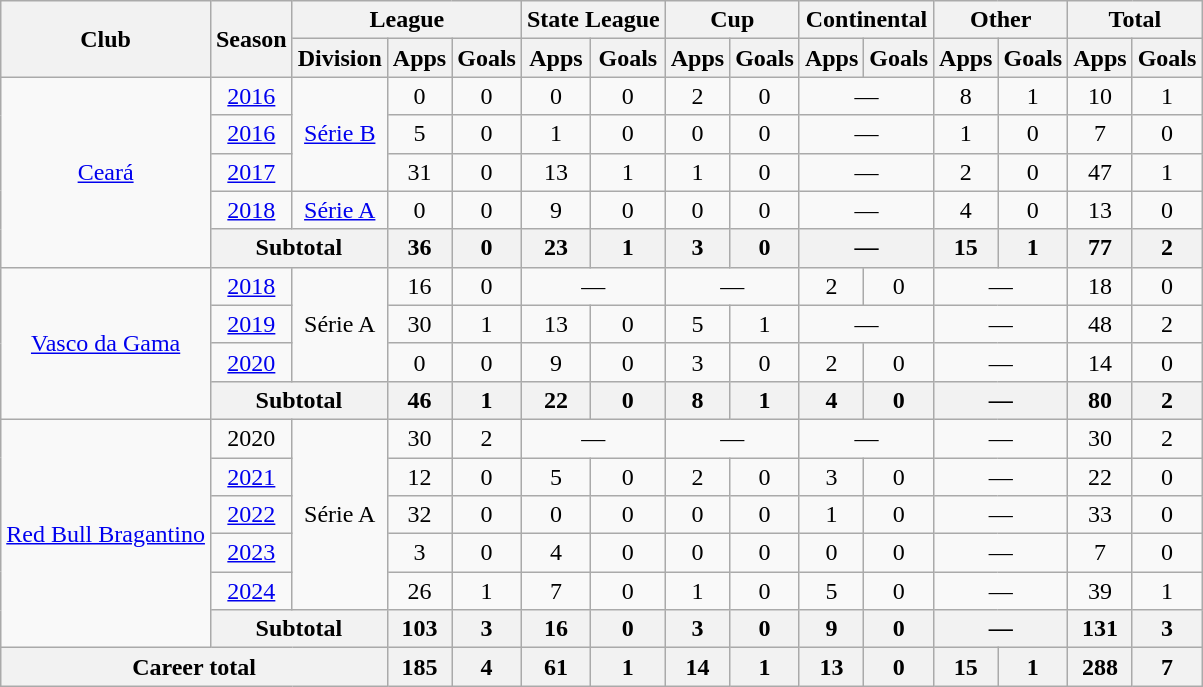<table class="wikitable" style="text-align: center;">
<tr>
<th rowspan="2">Club</th>
<th rowspan="2">Season</th>
<th colspan="3">League</th>
<th colspan="2">State League</th>
<th colspan="2">Cup</th>
<th colspan="2">Continental</th>
<th colspan="2">Other</th>
<th colspan="2">Total</th>
</tr>
<tr>
<th>Division</th>
<th>Apps</th>
<th>Goals</th>
<th>Apps</th>
<th>Goals</th>
<th>Apps</th>
<th>Goals</th>
<th>Apps</th>
<th>Goals</th>
<th>Apps</th>
<th>Goals</th>
<th>Apps</th>
<th>Goals</th>
</tr>
<tr>
<td rowspan="5" valign="center"><a href='#'>Ceará</a></td>
<td><a href='#'>2016</a></td>
<td rowspan="3"><a href='#'>Série B</a></td>
<td>0</td>
<td>0</td>
<td>0</td>
<td>0</td>
<td>2</td>
<td>0</td>
<td colspan="2">—</td>
<td>8</td>
<td>1</td>
<td>10</td>
<td>1</td>
</tr>
<tr>
<td><a href='#'>2016</a></td>
<td>5</td>
<td>0</td>
<td>1</td>
<td>0</td>
<td>0</td>
<td>0</td>
<td colspan="2">—</td>
<td>1</td>
<td>0</td>
<td>7</td>
<td>0</td>
</tr>
<tr>
<td><a href='#'>2017</a></td>
<td>31</td>
<td>0</td>
<td>13</td>
<td>1</td>
<td>1</td>
<td>0</td>
<td colspan="2">—</td>
<td>2</td>
<td>0</td>
<td>47</td>
<td>1</td>
</tr>
<tr>
<td><a href='#'>2018</a></td>
<td><a href='#'>Série A</a></td>
<td>0</td>
<td>0</td>
<td>9</td>
<td>0</td>
<td>0</td>
<td>0</td>
<td colspan="2">—</td>
<td>4</td>
<td>0</td>
<td>13</td>
<td>0</td>
</tr>
<tr>
<th colspan="2">Subtotal</th>
<th>36</th>
<th>0</th>
<th>23</th>
<th>1</th>
<th>3</th>
<th>0</th>
<th colspan="2">—</th>
<th>15</th>
<th>1</th>
<th>77</th>
<th>2</th>
</tr>
<tr>
<td rowspan="4" valign="center"><a href='#'>Vasco da Gama</a></td>
<td><a href='#'>2018</a></td>
<td rowspan="3">Série A</td>
<td>16</td>
<td>0</td>
<td colspan="2">—</td>
<td colspan="2">—</td>
<td>2</td>
<td>0</td>
<td colspan="2">—</td>
<td>18</td>
<td>0</td>
</tr>
<tr>
<td><a href='#'>2019</a></td>
<td>30</td>
<td>1</td>
<td>13</td>
<td>0</td>
<td>5</td>
<td>1</td>
<td colspan="2">—</td>
<td colspan="2">—</td>
<td>48</td>
<td>2</td>
</tr>
<tr>
<td><a href='#'>2020</a></td>
<td>0</td>
<td>0</td>
<td>9</td>
<td>0</td>
<td>3</td>
<td>0</td>
<td>2</td>
<td>0</td>
<td colspan="2">—</td>
<td>14</td>
<td>0</td>
</tr>
<tr>
<th colspan="2">Subtotal</th>
<th>46</th>
<th>1</th>
<th>22</th>
<th>0</th>
<th>8</th>
<th>1</th>
<th>4</th>
<th>0</th>
<th colspan="2">—</th>
<th>80</th>
<th>2</th>
</tr>
<tr>
<td rowspan="6" valign="center"><a href='#'>Red Bull Bragantino</a></td>
<td>2020</td>
<td rowspan="5">Série A</td>
<td>30</td>
<td>2</td>
<td colspan="2">—</td>
<td colspan="2">—</td>
<td colspan="2">—</td>
<td colspan="2">—</td>
<td>30</td>
<td>2</td>
</tr>
<tr>
<td><a href='#'>2021</a></td>
<td>12</td>
<td>0</td>
<td>5</td>
<td>0</td>
<td>2</td>
<td>0</td>
<td>3</td>
<td>0</td>
<td colspan="2">—</td>
<td>22</td>
<td>0</td>
</tr>
<tr>
<td><a href='#'>2022</a></td>
<td>32</td>
<td>0</td>
<td>0</td>
<td>0</td>
<td>0</td>
<td>0</td>
<td>1</td>
<td>0</td>
<td colspan="2">—</td>
<td>33</td>
<td>0</td>
</tr>
<tr>
<td><a href='#'>2023</a></td>
<td>3</td>
<td>0</td>
<td>4</td>
<td>0</td>
<td>0</td>
<td>0</td>
<td>0</td>
<td>0</td>
<td colspan="2">—</td>
<td>7</td>
<td>0</td>
</tr>
<tr>
<td><a href='#'>2024</a></td>
<td>26</td>
<td>1</td>
<td>7</td>
<td>0</td>
<td>1</td>
<td>0</td>
<td>5</td>
<td>0</td>
<td colspan="2">—</td>
<td>39</td>
<td>1</td>
</tr>
<tr>
<th colspan="2">Subtotal</th>
<th>103</th>
<th>3</th>
<th>16</th>
<th>0</th>
<th>3</th>
<th>0</th>
<th>9</th>
<th>0</th>
<th colspan="2">—</th>
<th>131</th>
<th>3</th>
</tr>
<tr>
<th colspan="3"><strong>Career total</strong></th>
<th>185</th>
<th>4</th>
<th>61</th>
<th>1</th>
<th>14</th>
<th>1</th>
<th>13</th>
<th>0</th>
<th>15</th>
<th>1</th>
<th>288</th>
<th>7</th>
</tr>
</table>
